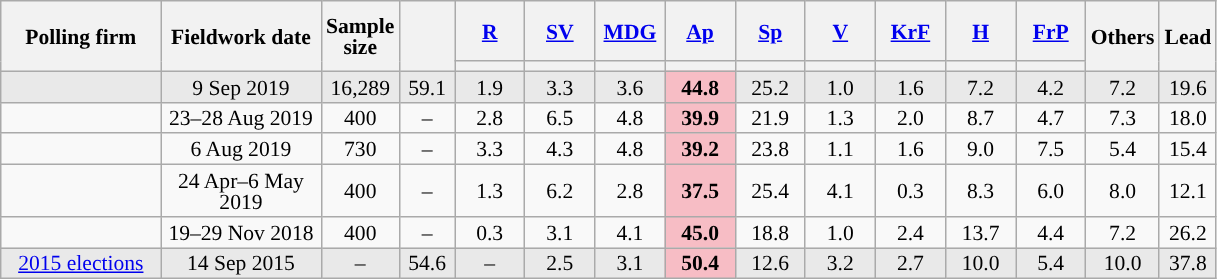<table class="wikitable sortable" style="text-align:center;font-size:90%;line-height:14px;">
<tr style="height:40px;">
<th style="width:100px;" rowspan="2">Polling firm</th>
<th style="width:100px;" rowspan="2">Fieldwork date</th>
<th style="width:35px;" rowspan="2">Sample<br>size</th>
<th style="width:30px;" rowspan="2"></th>
<th class="unsortable" style="width:40px;"><a href='#'>R</a></th>
<th class="unsortable" style="width:40px;"><a href='#'>SV</a></th>
<th class="unsortable" style="width:40px;"><a href='#'>MDG</a></th>
<th class="unsortable" style="width:40px;"><a href='#'>Ap</a></th>
<th class="unsortable" style="width:40px;"><a href='#'>Sp</a></th>
<th class="unsortable" style="width:40px;"><a href='#'>V</a></th>
<th class="unsortable" style="width:40px;"><a href='#'>KrF</a></th>
<th class="unsortable" style="width:40px;"><a href='#'>H</a></th>
<th class="unsortable" style="width:40px;"><a href='#'>FrP</a></th>
<th class="unsortable" style="width:30px;" rowspan="2">Others</th>
<th style="width:30px;" rowspan="2">Lead</th>
</tr>
<tr>
<th style="background:"></th>
<th style="background:"></th>
<th style="background:"></th>
<th style="background:"></th>
<th style="background:"></th>
<th style="background:"></th>
<th style="background:"></th>
<th style="background:"></th>
<th style="background:"></th>
</tr>
<tr style="background:#E9E9E9;">
<td></td>
<td data-sort-value="2019-09-09">9 Sep 2019</td>
<td>16,289</td>
<td>59.1</td>
<td>1.9</td>
<td>3.3</td>
<td>3.6</td>
<td style="background:#F7BDC5;"><strong>44.8</strong></td>
<td>25.2</td>
<td>1.0</td>
<td>1.6</td>
<td>7.2</td>
<td>4.2</td>
<td>7.2</td>
<td style="background:">19.6</td>
</tr>
<tr>
<td></td>
<td data-sort-value="2019-09-04">23–28 Aug 2019</td>
<td>400</td>
<td>–</td>
<td>2.8</td>
<td>6.5</td>
<td>4.8</td>
<td style="background:#F7BDC5;"><strong>39.9</strong></td>
<td>21.9</td>
<td>1.3</td>
<td>2.0</td>
<td>8.7</td>
<td>4.7</td>
<td>7.3</td>
<td style="background:">18.0</td>
</tr>
<tr>
<td></td>
<td data-sort-value="2019-08-12">6 Aug 2019</td>
<td>730</td>
<td>–</td>
<td>3.3</td>
<td>4.3</td>
<td>4.8</td>
<td style="background:#F7BDC5;"><strong>39.2</strong></td>
<td>23.8</td>
<td>1.1</td>
<td>1.6</td>
<td>9.0</td>
<td>7.5</td>
<td>5.4</td>
<td style="background:">15.4</td>
</tr>
<tr>
<td></td>
<td data-sort-value="2019-05-09">24 Apr–6 May 2019</td>
<td>400</td>
<td>–</td>
<td>1.3</td>
<td>6.2</td>
<td>2.8</td>
<td style="background:#F7BDC5;"><strong>37.5</strong></td>
<td>25.4</td>
<td>4.1</td>
<td>0.3</td>
<td>8.3</td>
<td>6.0</td>
<td>8.0</td>
<td style="background:">12.1</td>
</tr>
<tr>
<td></td>
<td data-sort-value="2018-11-29">19–29 Nov 2018</td>
<td>400</td>
<td>–</td>
<td>0.3</td>
<td>3.1</td>
<td>4.1</td>
<td style="background:#F7BDC5;"><strong>45.0</strong></td>
<td>18.8</td>
<td>1.0</td>
<td>2.4</td>
<td>13.7</td>
<td>4.4</td>
<td>7.2</td>
<td style="background:">26.2</td>
</tr>
<tr style="background:#E9E9E9;">
<td><a href='#'>2015 elections</a></td>
<td data-sort-value="2015-09-14">14 Sep 2015</td>
<td>–</td>
<td>54.6</td>
<td>–</td>
<td>2.5</td>
<td>3.1</td>
<td style="background:#F7BDC5;"><strong>50.4</strong></td>
<td>12.6</td>
<td>3.2</td>
<td>2.7</td>
<td>10.0</td>
<td>5.4</td>
<td>10.0</td>
<td style="background:">37.8</td>
</tr>
</table>
